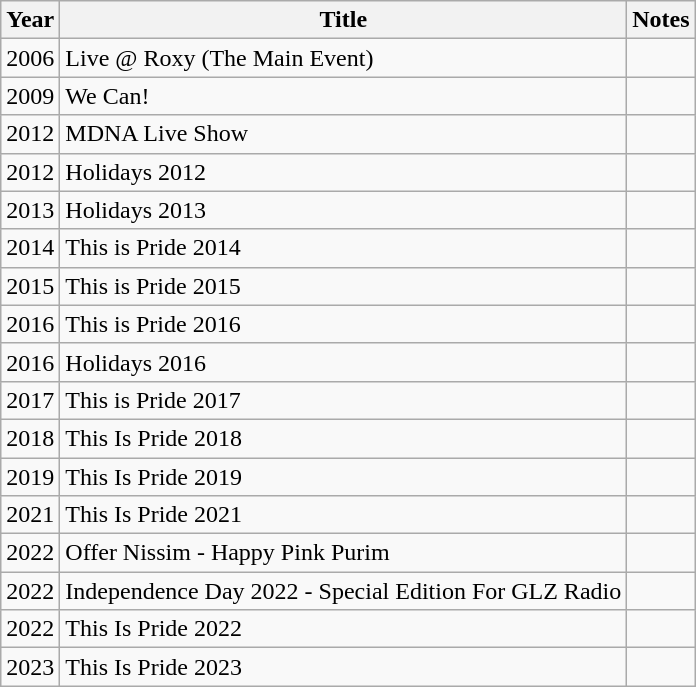<table class="wikitable">
<tr>
<th>Year</th>
<th>Title</th>
<th>Notes</th>
</tr>
<tr>
<td>2006</td>
<td>Live @ Roxy (The Main Event)</td>
<td></td>
</tr>
<tr>
<td>2009</td>
<td>We Can!</td>
<td></td>
</tr>
<tr>
<td>2012</td>
<td>MDNA Live Show</td>
<td></td>
</tr>
<tr>
<td>2012</td>
<td>Holidays 2012</td>
<td></td>
</tr>
<tr>
<td>2013</td>
<td>Holidays 2013</td>
<td></td>
</tr>
<tr>
<td>2014</td>
<td>This is Pride 2014</td>
<td></td>
</tr>
<tr>
<td>2015</td>
<td>This is Pride 2015</td>
<td></td>
</tr>
<tr>
<td>2016</td>
<td>This is Pride 2016</td>
<td></td>
</tr>
<tr>
<td>2016</td>
<td>Holidays 2016</td>
<td></td>
</tr>
<tr>
<td>2017</td>
<td>This is Pride 2017</td>
<td></td>
</tr>
<tr>
<td>2018</td>
<td>This Is Pride 2018</td>
<td></td>
</tr>
<tr>
<td>2019</td>
<td>This Is Pride 2019</td>
<td></td>
</tr>
<tr>
<td>2021</td>
<td>This Is Pride 2021</td>
<td></td>
</tr>
<tr>
<td>2022</td>
<td>Offer Nissim - Happy Pink Purim</td>
<td></td>
</tr>
<tr>
<td>2022</td>
<td>Independence Day 2022 - Special Edition For GLZ Radio</td>
<td></td>
</tr>
<tr>
<td>2022</td>
<td>This Is Pride 2022</td>
<td></td>
</tr>
<tr>
<td>2023</td>
<td>This Is Pride 2023</td>
<td></td>
</tr>
</table>
